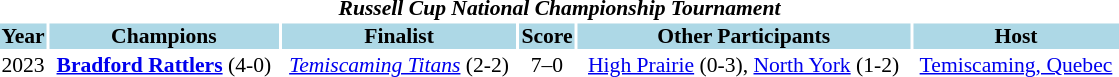<table cellpadding="0" width="750px" style="font-size: 90%; text-align:center">
<tr>
<td colspan=6><strong><em>Russell Cup National Championship Tournament</em></strong></td>
</tr>
<tr bgcolor="#ADD8E6">
<th style= width="33">Year</th>
<th style= width="115">Champions</th>
<th style= width="115">Finalist</th>
<th style= width="20">Score</th>
<th style= width="215">Other Participants</th>
<th style= width="35">Host</th>
</tr>
<tr>
<td>2023</td>
<td><strong><a href='#'>Bradford Rattlers</a></strong> (4-0)</td>
<td><em><a href='#'>Temiscaming Titans</a></em> (2-2)</td>
<td>7–0</td>
<td><a href='#'>High Prairie</a> (0-3), <a href='#'>North York</a> (1-2)</td>
<td><a href='#'>Temiscaming, Quebec</a></td>
</tr>
</table>
